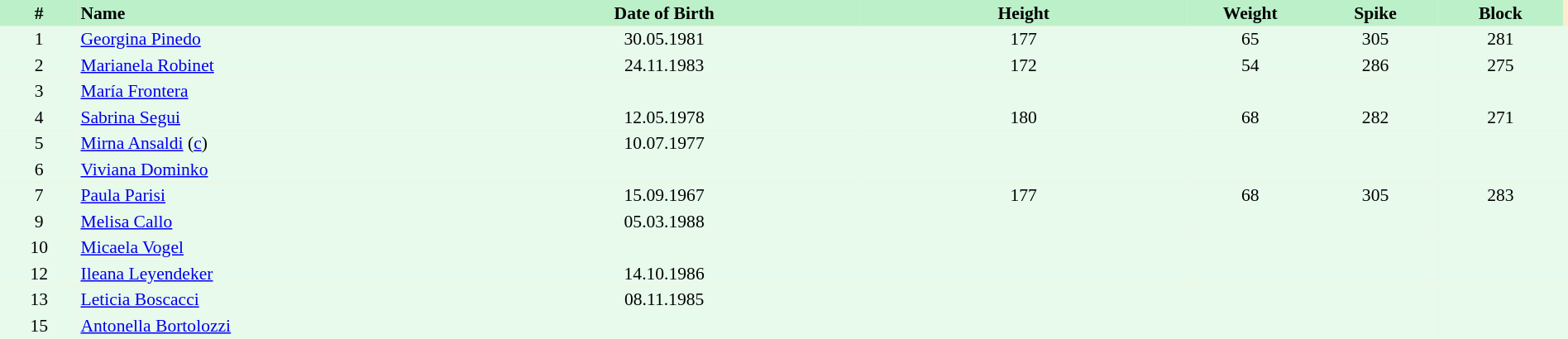<table border=0 cellpadding=2 cellspacing=0  |- bgcolor=#FFECCE style="text-align:center; font-size:90%;" width=100%>
<tr bgcolor=#BBF0C9>
<th width=5%>#</th>
<th width=25% align=left>Name</th>
<th width=25%>Date of Birth</th>
<th width=21%>Height</th>
<th width=8%>Weight</th>
<th width=8%>Spike</th>
<th width=8%>Block</th>
</tr>
<tr bgcolor=#E7FAEC>
<td>1</td>
<td align=left><a href='#'>Georgina Pinedo</a></td>
<td>30.05.1981</td>
<td>177</td>
<td>65</td>
<td>305</td>
<td>281</td>
<td></td>
</tr>
<tr bgcolor=#E7FAEC>
<td>2</td>
<td align=left><a href='#'>Marianela Robinet</a></td>
<td>24.11.1983</td>
<td>172</td>
<td>54</td>
<td>286</td>
<td>275</td>
<td></td>
</tr>
<tr bgcolor=#E7FAEC>
<td>3</td>
<td align=left><a href='#'>María Frontera</a></td>
<td></td>
<td></td>
<td></td>
<td></td>
<td></td>
<td></td>
</tr>
<tr bgcolor=#E7FAEC>
<td>4</td>
<td align=left><a href='#'>Sabrina Segui</a></td>
<td>12.05.1978</td>
<td>180</td>
<td>68</td>
<td>282</td>
<td>271</td>
<td></td>
</tr>
<tr bgcolor=#E7FAEC>
<td>5</td>
<td align=left><a href='#'>Mirna Ansaldi</a> (<a href='#'>c</a>)</td>
<td>10.07.1977</td>
<td></td>
<td></td>
<td></td>
<td></td>
<td></td>
</tr>
<tr bgcolor=#E7FAEC>
<td>6</td>
<td align=left><a href='#'>Viviana Dominko</a></td>
<td></td>
<td></td>
<td></td>
<td></td>
<td></td>
<td></td>
</tr>
<tr bgcolor=#E7FAEC>
<td>7</td>
<td align=left><a href='#'>Paula Parisi</a></td>
<td>15.09.1967</td>
<td>177</td>
<td>68</td>
<td>305</td>
<td>283</td>
<td></td>
</tr>
<tr bgcolor=#E7FAEC>
<td>9</td>
<td align=left><a href='#'>Melisa Callo</a></td>
<td>05.03.1988</td>
<td></td>
<td></td>
<td></td>
<td></td>
<td></td>
</tr>
<tr bgcolor=#E7FAEC>
<td>10</td>
<td align=left><a href='#'>Micaela Vogel</a></td>
<td></td>
<td></td>
<td></td>
<td></td>
<td></td>
<td></td>
</tr>
<tr bgcolor=#E7FAEC>
<td>12</td>
<td align=left><a href='#'>Ileana Leyendeker</a></td>
<td>14.10.1986</td>
<td></td>
<td></td>
<td></td>
<td></td>
<td></td>
</tr>
<tr bgcolor=#E7FAEC>
<td>13</td>
<td align=left><a href='#'>Leticia Boscacci</a></td>
<td>08.11.1985</td>
<td></td>
<td></td>
<td></td>
<td></td>
<td></td>
</tr>
<tr bgcolor=#E7FAEC>
<td>15</td>
<td align=left><a href='#'>Antonella Bortolozzi</a></td>
<td></td>
<td></td>
<td></td>
<td></td>
<td></td>
<td></td>
</tr>
</table>
